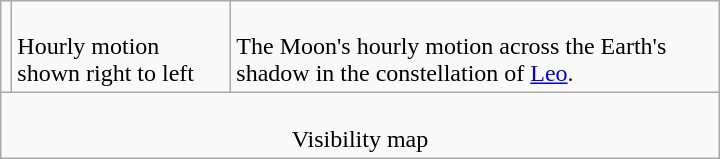<table class=wikitable width=480>
<tr>
<td></td>
<td><br>Hourly motion shown right to left</td>
<td><br>The Moon's hourly motion across the Earth's shadow in the constellation of <a href='#'>Leo</a>.</td>
</tr>
<tr align=center>
<td colspan=3><br>Visibility map</td>
</tr>
</table>
